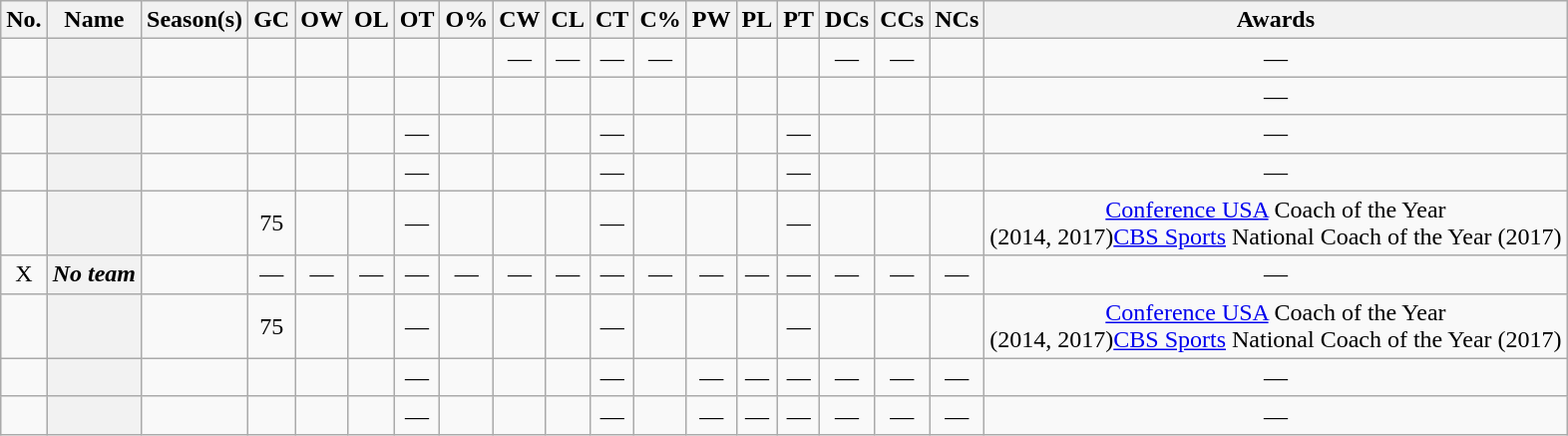<table class="wikitable sortable" style="text-align:center">
<tr>
<th scope="col" class="unsortable">No.</th>
<th scope="col">Name</th>
<th scope="col">Season(s)</th>
<th scope="col">GC</th>
<th scope="col">OW</th>
<th scope="col">OL</th>
<th scope="col">OT</th>
<th scope="col">O%</th>
<th scope="col">CW</th>
<th scope="col">CL</th>
<th scope="col">CT</th>
<th scope="col">C%</th>
<th scope="col">PW</th>
<th scope="col">PL</th>
<th scope="col">PT</th>
<th scope="col">DCs</th>
<th scope="col">CCs</th>
<th scope="col">NCs</th>
<th scope="col" class="unsortable">Awards</th>
</tr>
<tr>
<td></td>
<th scope="row"></th>
<td></td>
<td></td>
<td></td>
<td></td>
<td></td>
<td></td>
<td>—</td>
<td>—</td>
<td>—</td>
<td>—</td>
<td></td>
<td></td>
<td></td>
<td>—</td>
<td>—</td>
<td></td>
<td>—</td>
</tr>
<tr>
<td></td>
<th scope="row"></th>
<td></td>
<td></td>
<td></td>
<td></td>
<td></td>
<td></td>
<td></td>
<td></td>
<td></td>
<td></td>
<td></td>
<td></td>
<td></td>
<td></td>
<td></td>
<td></td>
<td>—</td>
</tr>
<tr>
<td></td>
<th scope="row"></th>
<td></td>
<td></td>
<td></td>
<td></td>
<td>—</td>
<td></td>
<td></td>
<td></td>
<td>—</td>
<td></td>
<td></td>
<td></td>
<td>—</td>
<td></td>
<td></td>
<td></td>
<td>—</td>
</tr>
<tr>
<td></td>
<th scope="row"></th>
<td></td>
<td></td>
<td></td>
<td></td>
<td>—</td>
<td></td>
<td></td>
<td></td>
<td>—</td>
<td></td>
<td></td>
<td></td>
<td>—</td>
<td></td>
<td></td>
<td></td>
<td>—</td>
</tr>
<tr>
<td></td>
<th scope="row"></th>
<td></td>
<td>75</td>
<td></td>
<td></td>
<td>—</td>
<td></td>
<td></td>
<td></td>
<td>—</td>
<td></td>
<td></td>
<td></td>
<td>—</td>
<td></td>
<td></td>
<td></td>
<td><a href='#'>Conference USA</a> Coach of the Year<br>(2014, 2017)<a href='#'>CBS Sports</a> National Coach of the Year (2017)</td>
</tr>
<tr>
<td> X</td>
<th scope="row"><em>No team</em></th>
<td></td>
<td>—</td>
<td>—</td>
<td>—</td>
<td>—</td>
<td>—</td>
<td>—</td>
<td>—</td>
<td>—</td>
<td>—</td>
<td>—</td>
<td>—</td>
<td>—</td>
<td>—</td>
<td>—</td>
<td>—</td>
<td>—</td>
</tr>
<tr>
<td></td>
<th scope="row"></th>
<td></td>
<td>75</td>
<td></td>
<td></td>
<td>—</td>
<td></td>
<td></td>
<td></td>
<td>—</td>
<td></td>
<td></td>
<td></td>
<td>—</td>
<td></td>
<td></td>
<td></td>
<td><a href='#'>Conference USA</a> Coach of the Year<br>(2014, 2017)<a href='#'>CBS Sports</a> National Coach of the Year (2017)</td>
</tr>
<tr>
<td></td>
<th scope="row"></th>
<td></td>
<td></td>
<td></td>
<td></td>
<td>—</td>
<td></td>
<td></td>
<td></td>
<td>—</td>
<td></td>
<td>—</td>
<td>—</td>
<td>—</td>
<td>—</td>
<td>—</td>
<td>—</td>
<td>—</td>
</tr>
<tr>
<td></td>
<th scope="row"></th>
<td></td>
<td></td>
<td></td>
<td></td>
<td>—</td>
<td></td>
<td></td>
<td></td>
<td>—</td>
<td></td>
<td>—</td>
<td>—</td>
<td>—</td>
<td>—</td>
<td>—</td>
<td>—</td>
<td>—</td>
</tr>
</table>
